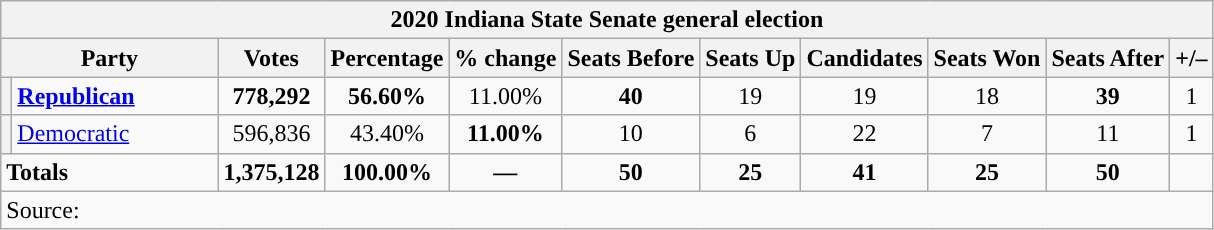<table class="wikitable">
<tr>
<th colspan="11">2020 Indiana State Senate general election</th>
</tr>
<tr style="text-align:center">
<th colspan=2>Party</th>
<th colspan=1>Votes</th>
<th colspan=1>Percentage</th>
<th colspan=1>% change</th>
<th colspan=1>Seats Before</th>
<th colspan=1>Seats Up</th>
<th colspan=1>Candidates</th>
<th colspan=1>Seats Won</th>
<th colspan=1>Seats After</th>
<th colspan=1>+/–</th>
</tr>
<tr>
<th style="background-color:"></th>
<td style="width: 130px" ><strong><a href='#'>Republican</a></strong></td>
<td align="center" ><strong>778,292</strong></td>
<td align="center" ><strong>56.60%</strong></td>
<td align="center" >11.00%</td>
<td align="center" ><strong>40</strong></td>
<td align="center" >19</td>
<td align="center" >19</td>
<td align="center" >18</td>
<td align="center" ><strong>39</strong></td>
<td align="center" > 1</td>
</tr>
<tr>
<th style="background-color:"></th>
<td><a href='#'>Democratic</a></td>
<td align="center">596,836</td>
<td align="center">43.40%</td>
<td align="center"><strong>11.00%</strong></td>
<td align="center">10</td>
<td align="center">6</td>
<td align="center">22</td>
<td align="center">7</td>
<td align="center">11</td>
<td align="center"> 1</td>
</tr>
<tr>
<td colspan=2><strong>Totals</strong></td>
<td align="center"><strong>1,375,128</strong></td>
<td align="center"><strong>100.00%</strong></td>
<td align="center"><strong>—</strong></td>
<td align="center"><strong>50</strong></td>
<td align="center"><strong>25</strong></td>
<td align="center"><strong>41</strong></td>
<td align="center"><strong>25</strong></td>
<td align="center"><strong>50</strong></td>
<td align="center"></td>
</tr>
<tr>
<td colspan=11>Source: </td>
</tr>
</table>
